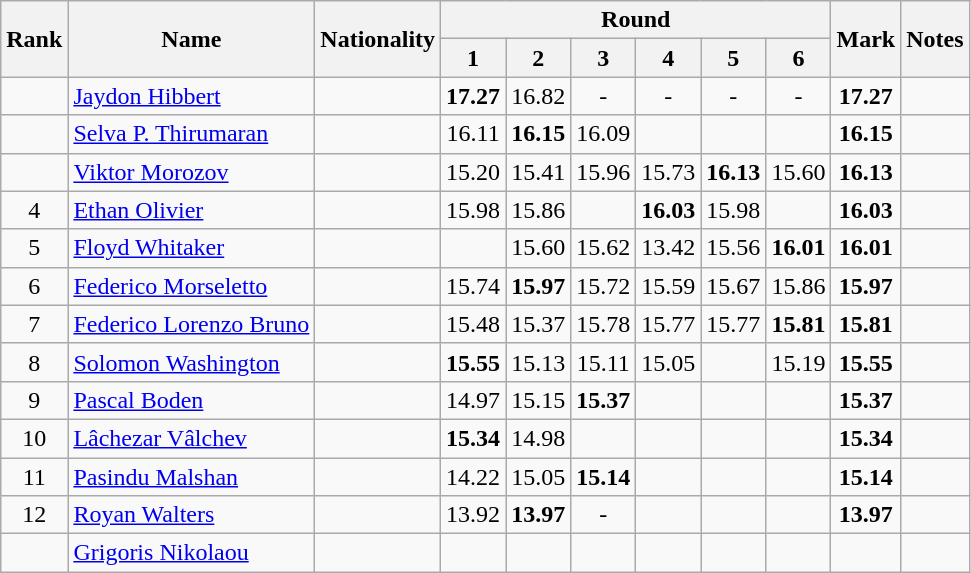<table class="wikitable sortable" style="text-align:center">
<tr>
<th rowspan=2>Rank</th>
<th rowspan=2>Name</th>
<th rowspan=2>Nationality</th>
<th colspan=6>Round</th>
<th rowspan=2>Mark</th>
<th rowspan=2>Notes</th>
</tr>
<tr>
<th>1</th>
<th>2</th>
<th>3</th>
<th>4</th>
<th>5</th>
<th>6</th>
</tr>
<tr>
<td></td>
<td align=left><a href='#'>Jaydon Hibbert</a></td>
<td align=left></td>
<td><strong>17.27</strong></td>
<td>16.82</td>
<td>-</td>
<td>-</td>
<td>-</td>
<td>-</td>
<td><strong>17.27</strong></td>
<td></td>
</tr>
<tr>
<td></td>
<td align=left><a href='#'>Selva P. Thirumaran</a></td>
<td align=left></td>
<td>16.11</td>
<td><strong>16.15</strong></td>
<td>16.09</td>
<td></td>
<td></td>
<td></td>
<td><strong>16.15</strong></td>
<td></td>
</tr>
<tr>
<td></td>
<td align=left><a href='#'>Viktor Morozov</a></td>
<td align=left></td>
<td>15.20</td>
<td>15.41</td>
<td>15.96</td>
<td>15.73</td>
<td><strong>16.13</strong></td>
<td>15.60</td>
<td><strong>16.13</strong></td>
<td></td>
</tr>
<tr>
<td>4</td>
<td align=left><a href='#'>Ethan Olivier</a></td>
<td align=left></td>
<td>15.98</td>
<td>15.86</td>
<td></td>
<td><strong>16.03</strong></td>
<td>15.98</td>
<td></td>
<td><strong>16.03</strong></td>
<td></td>
</tr>
<tr>
<td>5</td>
<td align=left><a href='#'>Floyd Whitaker</a></td>
<td align=left></td>
<td></td>
<td>15.60</td>
<td>15.62</td>
<td>13.42</td>
<td>15.56</td>
<td><strong>16.01</strong></td>
<td><strong>16.01</strong></td>
<td></td>
</tr>
<tr>
<td>6</td>
<td align=left><a href='#'>Federico Morseletto</a></td>
<td align=left></td>
<td>15.74</td>
<td><strong>15.97</strong></td>
<td>15.72</td>
<td>15.59</td>
<td>15.67</td>
<td>15.86</td>
<td><strong>15.97</strong></td>
<td></td>
</tr>
<tr>
<td>7</td>
<td align=left><a href='#'>Federico Lorenzo Bruno</a></td>
<td align=left></td>
<td>15.48</td>
<td>15.37</td>
<td>15.78</td>
<td>15.77</td>
<td>15.77</td>
<td><strong>15.81</strong></td>
<td><strong>15.81</strong></td>
<td></td>
</tr>
<tr>
<td>8</td>
<td align=left><a href='#'>Solomon Washington</a></td>
<td align=left></td>
<td><strong>15.55</strong></td>
<td>15.13</td>
<td>15.11</td>
<td>15.05</td>
<td></td>
<td>15.19</td>
<td><strong>15.55</strong></td>
<td></td>
</tr>
<tr>
<td>9</td>
<td align=left><a href='#'>Pascal Boden</a></td>
<td align=left></td>
<td>14.97</td>
<td>15.15</td>
<td><strong>15.37</strong></td>
<td></td>
<td></td>
<td></td>
<td><strong>15.37</strong></td>
<td></td>
</tr>
<tr>
<td>10</td>
<td align=left><a href='#'>Lâchezar Vâlchev</a></td>
<td align=left></td>
<td><strong>15.34</strong></td>
<td>14.98</td>
<td></td>
<td></td>
<td></td>
<td></td>
<td><strong>15.34</strong></td>
<td></td>
</tr>
<tr>
<td>11</td>
<td align=left><a href='#'>Pasindu Malshan</a></td>
<td align=left></td>
<td>14.22</td>
<td>15.05</td>
<td><strong>15.14</strong></td>
<td></td>
<td></td>
<td></td>
<td><strong>15.14</strong></td>
<td></td>
</tr>
<tr>
<td>12</td>
<td align=left><a href='#'>Royan Walters</a></td>
<td align=left></td>
<td>13.92</td>
<td><strong>13.97</strong></td>
<td>-</td>
<td></td>
<td></td>
<td></td>
<td><strong>13.97</strong></td>
<td></td>
</tr>
<tr>
<td></td>
<td align=left><a href='#'>Grigoris Nikolaou</a></td>
<td align=left></td>
<td></td>
<td></td>
<td></td>
<td></td>
<td></td>
<td></td>
<td></td>
<td></td>
</tr>
</table>
